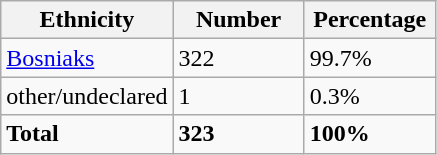<table class="wikitable">
<tr>
<th width="100px">Ethnicity</th>
<th width="80px">Number</th>
<th width="80px">Percentage</th>
</tr>
<tr>
<td><a href='#'>Bosniaks</a></td>
<td>322</td>
<td>99.7%</td>
</tr>
<tr>
<td>other/undeclared</td>
<td>1</td>
<td>0.3%</td>
</tr>
<tr>
<td><strong>Total</strong></td>
<td><strong>323</strong></td>
<td><strong>100%</strong></td>
</tr>
</table>
